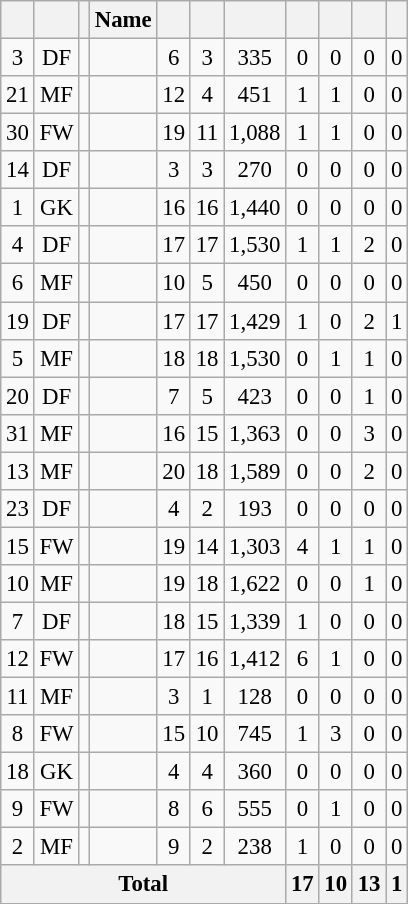<table class="wikitable sortable" style="text-align:center;font-size:95%;">
<tr>
<th scope="col"></th>
<th scope="col"></th>
<th scope="col"></th>
<th scope="col">Name</th>
<th scope="col"></th>
<th scope="col"></th>
<th scope="col"></th>
<th scope="col"></th>
<th scope="col"></th>
<th scope="col"></th>
<th scope="col"></th>
</tr>
<tr>
<td>3</td>
<td>DF</td>
<td></td>
<td></td>
<td>6</td>
<td>3</td>
<td>335</td>
<td>0</td>
<td>0</td>
<td>0</td>
<td>0</td>
</tr>
<tr>
<td>21</td>
<td>MF</td>
<td></td>
<td></td>
<td>12</td>
<td>4</td>
<td>451</td>
<td>1</td>
<td>1</td>
<td>0</td>
<td>0</td>
</tr>
<tr>
<td>30</td>
<td>FW</td>
<td></td>
<td></td>
<td>19</td>
<td>11</td>
<td>1,088</td>
<td>1</td>
<td>1</td>
<td>0</td>
<td>0</td>
</tr>
<tr>
<td>14</td>
<td>DF</td>
<td></td>
<td></td>
<td>3</td>
<td>3</td>
<td>270</td>
<td>0</td>
<td>0</td>
<td>0</td>
<td>0</td>
</tr>
<tr>
<td>1</td>
<td>GK</td>
<td></td>
<td></td>
<td>16</td>
<td>16</td>
<td>1,440</td>
<td>0</td>
<td>0</td>
<td>0</td>
<td>0</td>
</tr>
<tr>
<td>4</td>
<td>DF</td>
<td></td>
<td></td>
<td>17</td>
<td>17</td>
<td>1,530</td>
<td>1</td>
<td>1</td>
<td>2</td>
<td>0</td>
</tr>
<tr>
<td>6</td>
<td>MF</td>
<td></td>
<td></td>
<td>10</td>
<td>5</td>
<td>450</td>
<td>0</td>
<td>0</td>
<td>0</td>
<td>0</td>
</tr>
<tr>
<td>19</td>
<td>DF</td>
<td></td>
<td></td>
<td>17</td>
<td>17</td>
<td>1,429</td>
<td>1</td>
<td>0</td>
<td>2</td>
<td>1</td>
</tr>
<tr>
<td>5</td>
<td>MF</td>
<td></td>
<td></td>
<td>18</td>
<td>18</td>
<td>1,530</td>
<td>0</td>
<td>1</td>
<td>1</td>
<td>0</td>
</tr>
<tr>
<td>20</td>
<td>DF</td>
<td></td>
<td></td>
<td>7</td>
<td>5</td>
<td>423</td>
<td>0</td>
<td>0</td>
<td>1</td>
<td>0</td>
</tr>
<tr>
<td>31</td>
<td>MF</td>
<td></td>
<td></td>
<td>16</td>
<td>15</td>
<td>1,363</td>
<td>0</td>
<td>0</td>
<td>3</td>
<td>0</td>
</tr>
<tr>
<td>13</td>
<td>MF</td>
<td></td>
<td></td>
<td>20</td>
<td>18</td>
<td>1,589</td>
<td>0</td>
<td>0</td>
<td>2</td>
<td>0</td>
</tr>
<tr>
<td>23</td>
<td>DF</td>
<td></td>
<td></td>
<td>4</td>
<td>2</td>
<td>193</td>
<td>0</td>
<td>0</td>
<td>0</td>
<td>0</td>
</tr>
<tr>
<td>15</td>
<td>FW</td>
<td></td>
<td></td>
<td>19</td>
<td>14</td>
<td>1,303</td>
<td>4</td>
<td>1</td>
<td>1</td>
<td>0</td>
</tr>
<tr>
<td>10</td>
<td>MF</td>
<td></td>
<td></td>
<td>19</td>
<td>18</td>
<td>1,622</td>
<td>0</td>
<td>0</td>
<td>1</td>
<td>0</td>
</tr>
<tr>
<td>7</td>
<td>DF</td>
<td></td>
<td></td>
<td>18</td>
<td>15</td>
<td>1,339</td>
<td>1</td>
<td>0</td>
<td>0</td>
<td>0</td>
</tr>
<tr>
<td>12</td>
<td>FW</td>
<td></td>
<td></td>
<td>17</td>
<td>16</td>
<td>1,412</td>
<td>6</td>
<td>1</td>
<td>0</td>
<td>0</td>
</tr>
<tr>
<td>11</td>
<td>MF</td>
<td></td>
<td></td>
<td>3</td>
<td>1</td>
<td>128</td>
<td>0</td>
<td>0</td>
<td>0</td>
<td>0</td>
</tr>
<tr>
<td>8</td>
<td>FW</td>
<td></td>
<td></td>
<td>15</td>
<td>10</td>
<td>745</td>
<td>1</td>
<td>3</td>
<td>0</td>
<td>0</td>
</tr>
<tr>
<td>18</td>
<td>GK</td>
<td></td>
<td></td>
<td>4</td>
<td>4</td>
<td>360</td>
<td>0</td>
<td>0</td>
<td>0</td>
<td>0</td>
</tr>
<tr>
<td>9</td>
<td>FW</td>
<td></td>
<td></td>
<td>8</td>
<td>6</td>
<td>555</td>
<td>0</td>
<td>1</td>
<td>0</td>
<td>0</td>
</tr>
<tr>
<td>2</td>
<td>MF</td>
<td></td>
<td></td>
<td>9</td>
<td>2</td>
<td>238</td>
<td>1</td>
<td>0</td>
<td>0</td>
<td>0</td>
</tr>
<tr>
<th scope="row" colspan=7>Total</th>
<th>17</th>
<th>10</th>
<th>13</th>
<th>1</th>
</tr>
<tr>
</tr>
</table>
